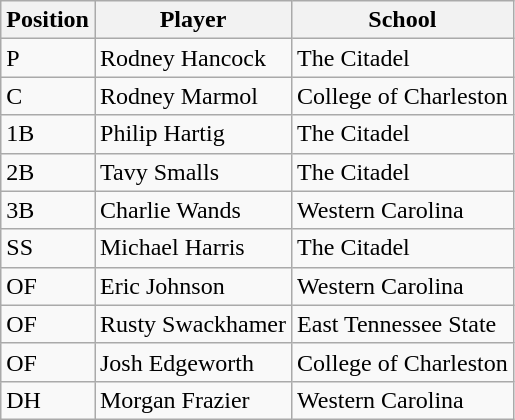<table class="wikitable">
<tr>
<th>Position</th>
<th>Player</th>
<th>School</th>
</tr>
<tr>
<td>P</td>
<td>Rodney Hancock</td>
<td>The Citadel</td>
</tr>
<tr>
<td>C</td>
<td>Rodney Marmol</td>
<td>College of Charleston</td>
</tr>
<tr>
<td>1B</td>
<td>Philip Hartig</td>
<td>The Citadel</td>
</tr>
<tr>
<td>2B</td>
<td>Tavy Smalls</td>
<td>The Citadel</td>
</tr>
<tr>
<td>3B</td>
<td>Charlie Wands</td>
<td>Western Carolina</td>
</tr>
<tr>
<td>SS</td>
<td>Michael Harris</td>
<td>The Citadel</td>
</tr>
<tr>
<td>OF</td>
<td>Eric Johnson</td>
<td>Western Carolina</td>
</tr>
<tr>
<td>OF</td>
<td>Rusty Swackhamer</td>
<td>East Tennessee State</td>
</tr>
<tr>
<td>OF</td>
<td>Josh Edgeworth</td>
<td>College of Charleston</td>
</tr>
<tr>
<td>DH</td>
<td>Morgan Frazier</td>
<td>Western Carolina</td>
</tr>
</table>
